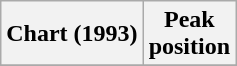<table class="wikitable plainrowheaders" style="text-align:center">
<tr>
<th scope="col">Chart (1993)</th>
<th scope="col">Peak<br>position</th>
</tr>
<tr>
</tr>
</table>
